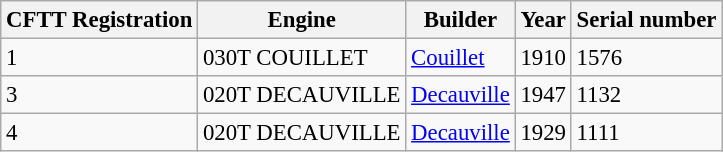<table class="wikitable" style="font-size: 95%;">
<tr>
<th>CFTT Registration</th>
<th>Engine</th>
<th>Builder</th>
<th>Year</th>
<th>Serial number</th>
</tr>
<tr>
<td>1</td>
<td>030T COUILLET</td>
<td><a href='#'>Couillet</a></td>
<td>1910</td>
<td>1576</td>
</tr>
<tr>
<td>3</td>
<td>020T DECAUVILLE</td>
<td><a href='#'>Decauville</a></td>
<td>1947</td>
<td>1132</td>
</tr>
<tr>
<td>4</td>
<td>020T DECAUVILLE</td>
<td><a href='#'>Decauville</a></td>
<td>1929</td>
<td>1111</td>
</tr>
</table>
